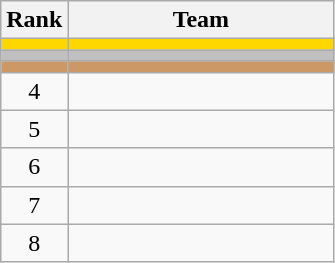<table class="wikitable">
<tr>
<th>Rank</th>
<th width=170>Team</th>
</tr>
<tr bgcolor=gold>
<td align=center></td>
<td></td>
</tr>
<tr bgcolor=silver>
<td align=center></td>
<td></td>
</tr>
<tr bgcolor=#cc9966>
<td align=center></td>
<td></td>
</tr>
<tr>
<td align=center>4</td>
<td></td>
</tr>
<tr>
<td align=center>5</td>
<td></td>
</tr>
<tr>
<td align=center>6</td>
<td></td>
</tr>
<tr>
<td align=center>7</td>
<td></td>
</tr>
<tr>
<td align=center>8</td>
<td></td>
</tr>
</table>
